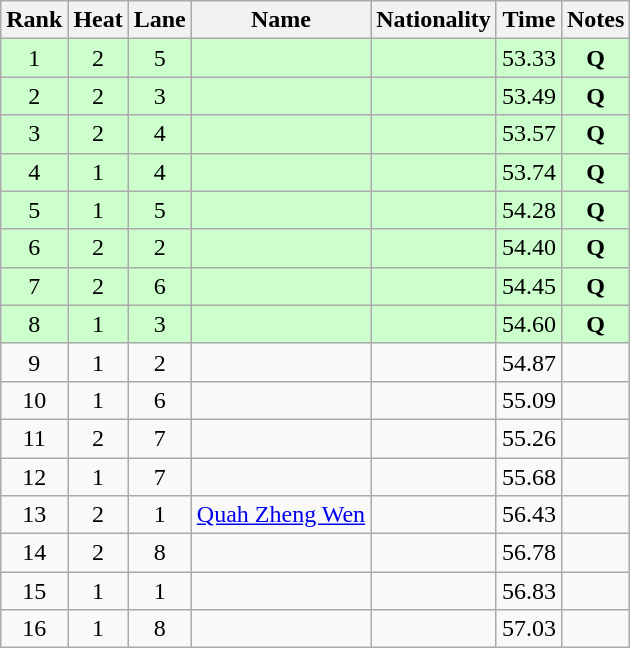<table class="wikitable sortable" style="text-align:center">
<tr>
<th>Rank</th>
<th>Heat</th>
<th>Lane</th>
<th>Name</th>
<th>Nationality</th>
<th>Time</th>
<th>Notes</th>
</tr>
<tr bgcolor=ccffcc>
<td>1</td>
<td>2</td>
<td>5</td>
<td align=left></td>
<td align=left></td>
<td>53.33</td>
<td><strong>Q</strong></td>
</tr>
<tr bgcolor=ccffcc>
<td>2</td>
<td>2</td>
<td>3</td>
<td align=left></td>
<td align=left></td>
<td>53.49</td>
<td><strong>Q</strong></td>
</tr>
<tr bgcolor=ccffcc>
<td>3</td>
<td>2</td>
<td>4</td>
<td align=left></td>
<td align=left></td>
<td>53.57</td>
<td><strong>Q</strong></td>
</tr>
<tr bgcolor=ccffcc>
<td>4</td>
<td>1</td>
<td>4</td>
<td align=left></td>
<td align=left></td>
<td>53.74</td>
<td><strong>Q</strong></td>
</tr>
<tr bgcolor=ccffcc>
<td>5</td>
<td>1</td>
<td>5</td>
<td align=left></td>
<td align=left></td>
<td>54.28</td>
<td><strong>Q</strong></td>
</tr>
<tr bgcolor=ccffcc>
<td>6</td>
<td>2</td>
<td>2</td>
<td align=left></td>
<td align=left></td>
<td>54.40</td>
<td><strong>Q</strong></td>
</tr>
<tr bgcolor=ccffcc>
<td>7</td>
<td>2</td>
<td>6</td>
<td align=left></td>
<td align=left></td>
<td>54.45</td>
<td><strong>Q</strong></td>
</tr>
<tr bgcolor=ccffcc>
<td>8</td>
<td>1</td>
<td>3</td>
<td align=left></td>
<td align=left></td>
<td>54.60</td>
<td><strong>Q</strong></td>
</tr>
<tr>
<td>9</td>
<td>1</td>
<td>2</td>
<td align=left></td>
<td align=left></td>
<td>54.87</td>
<td></td>
</tr>
<tr>
<td>10</td>
<td>1</td>
<td>6</td>
<td align=left></td>
<td align=left></td>
<td>55.09</td>
<td></td>
</tr>
<tr>
<td>11</td>
<td>2</td>
<td>7</td>
<td align=left></td>
<td align=left></td>
<td>55.26</td>
<td></td>
</tr>
<tr>
<td>12</td>
<td>1</td>
<td>7</td>
<td align=left></td>
<td align=left></td>
<td>55.68</td>
<td></td>
</tr>
<tr>
<td>13</td>
<td>2</td>
<td>1</td>
<td align=left><a href='#'>Quah Zheng Wen</a></td>
<td align=left></td>
<td>56.43</td>
<td></td>
</tr>
<tr>
<td>14</td>
<td>2</td>
<td>8</td>
<td align=left></td>
<td align=left></td>
<td>56.78</td>
<td></td>
</tr>
<tr>
<td>15</td>
<td>1</td>
<td>1</td>
<td align=left></td>
<td align=left></td>
<td>56.83</td>
<td></td>
</tr>
<tr>
<td>16</td>
<td>1</td>
<td>8</td>
<td align=left></td>
<td align=left></td>
<td>57.03</td>
<td></td>
</tr>
</table>
